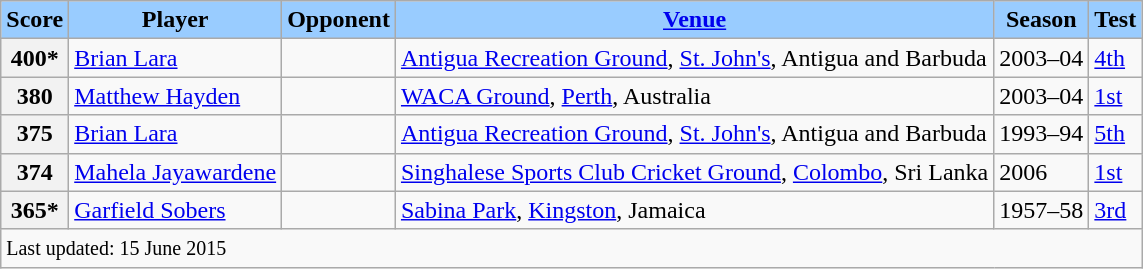<table class="wikitable sortable">
<tr style="background:#9cf;">
<td style="text-align:center;"><strong>Score</strong></td>
<td style="text-align:center;"><strong>Player</strong></td>
<td style="text-align:center;"><strong>Opponent</strong></td>
<td style="text-align:center;"><strong><a href='#'>Venue</a></strong></td>
<td style="text-align:center;"><strong>Season</strong></td>
<td style="text-align:center;"><strong>Test</strong></td>
</tr>
<tr>
<th>400*</th>
<td> <a href='#'>Brian Lara</a></td>
<td></td>
<td><a href='#'>Antigua Recreation Ground</a>, <a href='#'>St. John's</a>, Antigua and Barbuda</td>
<td>2003–04</td>
<td><a href='#'>4th</a></td>
</tr>
<tr>
<th>380</th>
<td> <a href='#'>Matthew Hayden</a></td>
<td></td>
<td><a href='#'>WACA Ground</a>, <a href='#'>Perth</a>, Australia</td>
<td>2003–04</td>
<td><a href='#'>1st</a></td>
</tr>
<tr>
<th>375</th>
<td> <a href='#'>Brian Lara</a></td>
<td></td>
<td><a href='#'>Antigua Recreation Ground</a>, <a href='#'>St. John's</a>, Antigua and Barbuda</td>
<td>1993–94</td>
<td><a href='#'>5th</a></td>
</tr>
<tr>
<th>374</th>
<td> <a href='#'>Mahela Jayawardene</a></td>
<td></td>
<td><a href='#'>Singhalese Sports Club Cricket Ground</a>, <a href='#'>Colombo</a>, Sri Lanka</td>
<td>2006</td>
<td><a href='#'>1st</a></td>
</tr>
<tr>
<th>365*</th>
<td> <a href='#'>Garfield Sobers</a></td>
<td></td>
<td><a href='#'>Sabina Park</a>, <a href='#'>Kingston</a>, Jamaica</td>
<td>1957–58</td>
<td><a href='#'>3rd</a></td>
</tr>
<tr>
<td colspan="6"><small>Last updated: 15 June 2015</small></td>
</tr>
</table>
